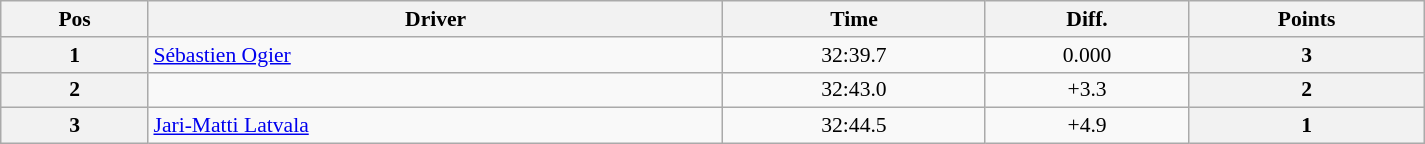<table class="wikitable" width=80% style="text-align: center; font-size: 90%; max-width: 950px;">
<tr>
<th>Pos</th>
<th>Driver</th>
<th>Time</th>
<th>Diff.</th>
<th>Points</th>
</tr>
<tr>
<th>1</th>
<td align="left"> <a href='#'>Sébastien Ogier</a></td>
<td>32:39.7</td>
<td>0.000</td>
<th>3</th>
</tr>
<tr>
<th>2</th>
<td align="left"> </td>
<td>32:43.0</td>
<td>+3.3</td>
<th>2</th>
</tr>
<tr>
<th>3</th>
<td align="left"> <a href='#'>Jari-Matti Latvala</a></td>
<td>32:44.5</td>
<td>+4.9</td>
<th>1</th>
</tr>
</table>
